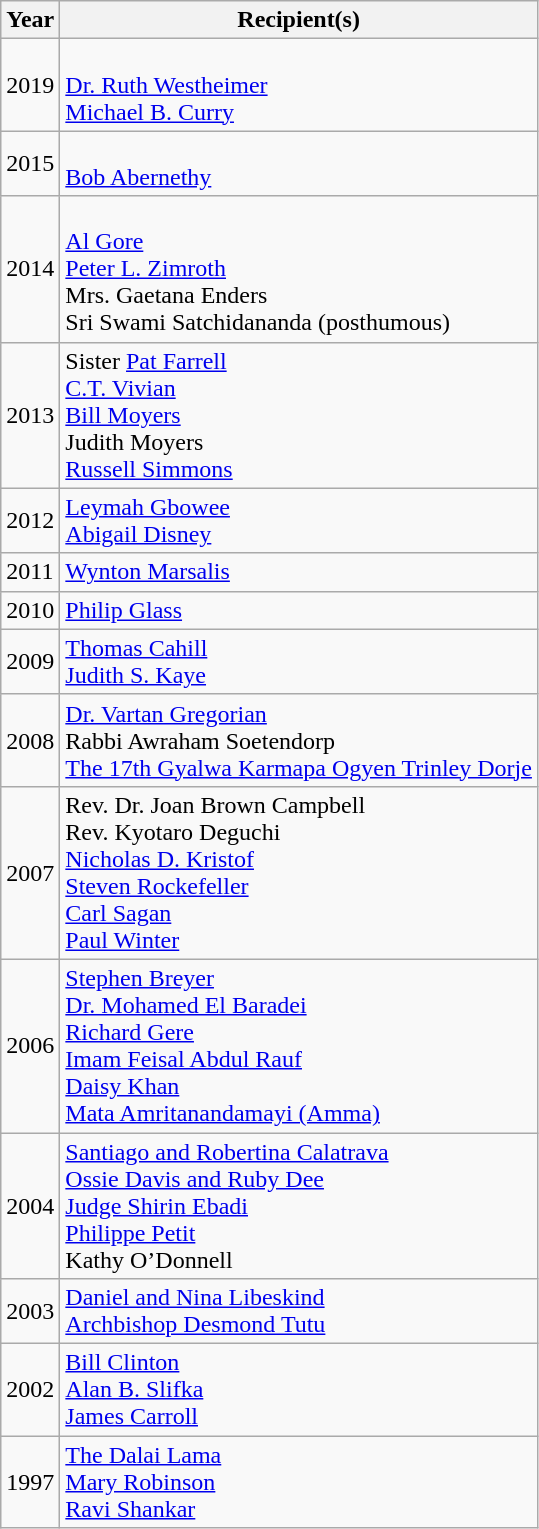<table class="wikitable">
<tr>
<th>Year</th>
<th>Recipient(s)</th>
</tr>
<tr>
<td>2019</td>
<td><br><a href='#'>Dr. Ruth Westheimer</a><br><a href='#'>Michael B. Curry</a></td>
</tr>
<tr>
<td>2015</td>
<td><br><a href='#'>Bob Abernethy</a></td>
</tr>
<tr>
<td>2014</td>
<td><br><a href='#'>Al Gore</a><br><a href='#'>Peter L. Zimroth</a><br>Mrs. Gaetana Enders<br>Sri Swami Satchidananda (posthumous)</td>
</tr>
<tr>
<td>2013</td>
<td>Sister <a href='#'>Pat Farrell</a><br><a href='#'>C.T. Vivian</a><br><a href='#'>Bill Moyers</a><br>Judith Moyers<br><a href='#'>Russell Simmons</a></td>
</tr>
<tr>
<td>2012</td>
<td><a href='#'>Leymah Gbowee</a><br><a href='#'>Abigail Disney</a></td>
</tr>
<tr>
<td>2011</td>
<td><a href='#'>Wynton Marsalis</a></td>
</tr>
<tr>
<td>2010</td>
<td><a href='#'>Philip Glass</a></td>
</tr>
<tr>
<td>2009</td>
<td><a href='#'>Thomas Cahill</a><br><a href='#'>Judith S. Kaye</a></td>
</tr>
<tr>
<td>2008</td>
<td><a href='#'>Dr. Vartan Gregorian</a><br>Rabbi Awraham Soetendorp<br><a href='#'>The 17th Gyalwa Karmapa Ogyen Trinley Dorje</a></td>
</tr>
<tr>
<td>2007</td>
<td>Rev. Dr. Joan Brown Campbell<br>Rev. Kyotaro Deguchi<br><a href='#'>Nicholas D. Kristof</a><br><a href='#'>Steven Rockefeller</a><br><a href='#'>Carl Sagan</a><br><a href='#'>Paul Winter</a></td>
</tr>
<tr>
<td>2006</td>
<td><a href='#'>Stephen Breyer</a><br><a href='#'>Dr. Mohamed El Baradei</a><br><a href='#'>Richard Gere</a><br><a href='#'>Imam Feisal Abdul Rauf</a><br><a href='#'>Daisy Khan</a><br><a href='#'>Mata Amritanandamayi (Amma)</a></td>
</tr>
<tr>
<td>2004</td>
<td><a href='#'>Santiago and Robertina Calatrava</a><br><a href='#'>Ossie Davis and Ruby Dee</a><br><a href='#'>Judge Shirin Ebadi</a><br><a href='#'>Philippe Petit</a><br>Kathy O’Donnell</td>
</tr>
<tr>
<td>2003</td>
<td><a href='#'>Daniel and Nina Libeskind</a><br><a href='#'>Archbishop Desmond Tutu</a></td>
</tr>
<tr>
<td>2002</td>
<td><a href='#'>Bill Clinton</a><br><a href='#'>Alan B. Slifka</a><br><a href='#'>James Carroll</a></td>
</tr>
<tr>
<td>1997</td>
<td><a href='#'>The Dalai Lama</a><br><a href='#'>Mary Robinson</a><br><a href='#'>Ravi Shankar</a></td>
</tr>
</table>
